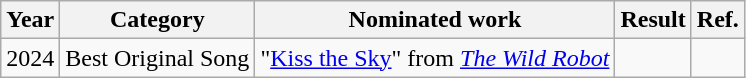<table class="wikitable" style="text-align:center;">
<tr>
<th>Year</th>
<th>Category</th>
<th>Nominated work</th>
<th>Result</th>
<th>Ref.</th>
</tr>
<tr>
<td>2024</td>
<td>Best Original Song</td>
<td>"<a href='#'>Kiss the Sky</a>" from <em><a href='#'>The Wild Robot</a></em></td>
<td></td>
<td></td>
</tr>
</table>
